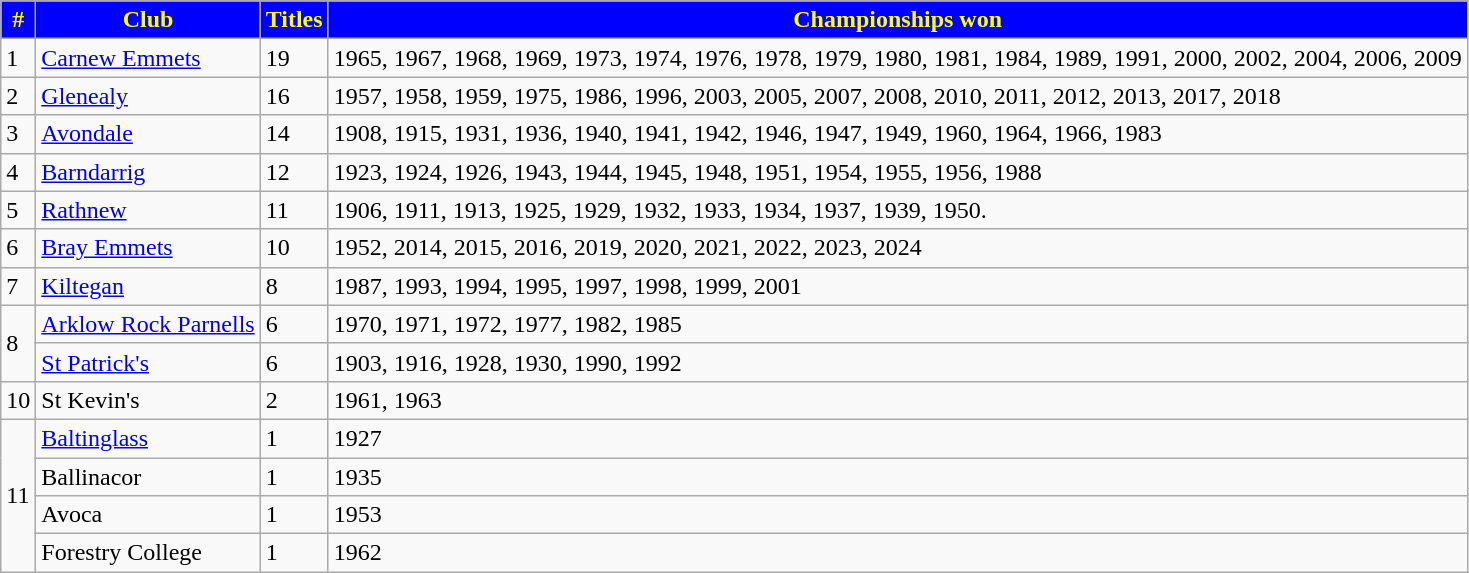<table class="wikitable sortable" style="text-align:left">
<tr>
<th style="background:blue;color:yellow;">#</th>
<th style="background:blue;color:yellow;">Club</th>
<th style="background:blue;color:yellow;">Titles</th>
<th style="background:blue;color:yellow;">Championships won</th>
</tr>
<tr>
<td>1</td>
<td><a href='#'>Carnew Emmets</a></td>
<td>19</td>
<td>1965, 1967, 1968, 1969, 1973, 1974, 1976, 1978, 1979, 1980, 1981, 1984, 1989, 1991, 2000, 2002, 2004, 2006, 2009</td>
</tr>
<tr>
<td>2</td>
<td><a href='#'>Glenealy</a></td>
<td>16</td>
<td>1957, 1958, 1959, 1975, 1986, 1996, 2003, 2005, 2007, 2008, 2010, 2011, 2012, 2013, 2017, 2018</td>
</tr>
<tr>
<td>3</td>
<td><a href='#'>Avondale</a></td>
<td>14</td>
<td>1908, 1915, 1931, 1936, 1940, 1941, 1942, 1946, 1947, 1949, 1960, 1964, 1966, 1983</td>
</tr>
<tr>
<td>4</td>
<td><a href='#'>Barndarrig</a></td>
<td>12</td>
<td>1923, 1924, 1926, 1943, 1944, 1945, 1948, 1951, 1954, 1955, 1956, 1988</td>
</tr>
<tr>
<td>5</td>
<td><a href='#'>Rathnew</a></td>
<td>11</td>
<td>1906, 1911, 1913, 1925, 1929, 1932, 1933, 1934, 1937, 1939, 1950.</td>
</tr>
<tr>
<td rowspan="1">6</td>
<td><a href='#'>Bray Emmets</a></td>
<td>10</td>
<td>1952, 2014, 2015, 2016, 2019, 2020, 2021, 2022, 2023, 2024</td>
</tr>
<tr>
<td rowspan="1">7</td>
<td><a href='#'>Kiltegan</a></td>
<td>8</td>
<td>1987, 1993, 1994, 1995, 1997, 1998, 1999, 2001</td>
</tr>
<tr>
<td rowspan="2">8</td>
<td><a href='#'>Arklow Rock Parnells</a></td>
<td>6</td>
<td>1970, 1971, 1972, 1977, 1982, 1985</td>
</tr>
<tr>
<td><a href='#'>St Patrick's</a></td>
<td>6</td>
<td>1903, 1916, 1928, 1930, 1990, 1992</td>
</tr>
<tr>
<td>10</td>
<td>St Kevin's</td>
<td>2</td>
<td>1961, 1963</td>
</tr>
<tr>
<td rowspan="4">11</td>
<td><a href='#'>Baltinglass</a></td>
<td>1</td>
<td>1927</td>
</tr>
<tr>
<td>Ballinacor</td>
<td>1</td>
<td>1935</td>
</tr>
<tr>
<td>Avoca</td>
<td>1</td>
<td>1953</td>
</tr>
<tr>
<td>Forestry College</td>
<td>1</td>
<td>1962</td>
</tr>
</table>
